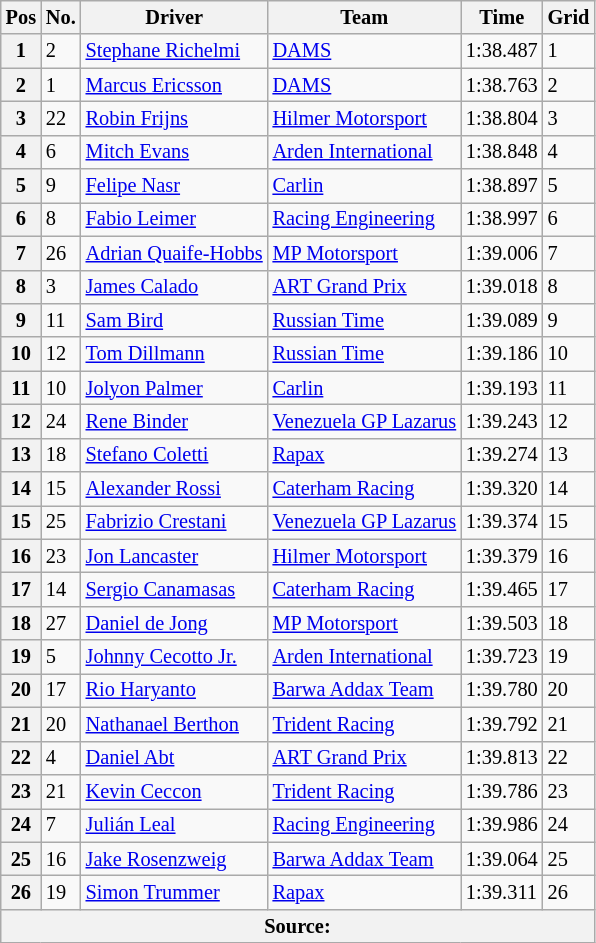<table class="wikitable" style="font-size:85%">
<tr>
<th>Pos</th>
<th>No.</th>
<th>Driver</th>
<th>Team</th>
<th>Time</th>
<th>Grid</th>
</tr>
<tr>
<th>1</th>
<td>2</td>
<td> <a href='#'>Stephane Richelmi</a></td>
<td><a href='#'>DAMS</a></td>
<td>1:38.487</td>
<td>1</td>
</tr>
<tr>
<th>2</th>
<td>1</td>
<td> <a href='#'>Marcus Ericsson</a></td>
<td><a href='#'>DAMS</a></td>
<td>1:38.763</td>
<td>2</td>
</tr>
<tr>
<th>3</th>
<td>22</td>
<td> <a href='#'>Robin Frijns</a></td>
<td><a href='#'>Hilmer Motorsport</a></td>
<td>1:38.804</td>
<td>3</td>
</tr>
<tr>
<th>4</th>
<td>6</td>
<td> <a href='#'>Mitch Evans</a></td>
<td><a href='#'>Arden International</a></td>
<td>1:38.848</td>
<td>4</td>
</tr>
<tr>
<th>5</th>
<td>9</td>
<td> <a href='#'>Felipe Nasr</a></td>
<td><a href='#'>Carlin</a></td>
<td>1:38.897</td>
<td>5</td>
</tr>
<tr>
<th>6</th>
<td>8</td>
<td> <a href='#'>Fabio Leimer</a></td>
<td><a href='#'>Racing Engineering</a></td>
<td>1:38.997</td>
<td>6</td>
</tr>
<tr>
<th>7</th>
<td>26</td>
<td> <a href='#'>Adrian Quaife-Hobbs</a></td>
<td><a href='#'>MP Motorsport</a></td>
<td>1:39.006</td>
<td>7</td>
</tr>
<tr>
<th>8</th>
<td>3</td>
<td> <a href='#'>James Calado</a></td>
<td><a href='#'>ART Grand Prix</a></td>
<td>1:39.018</td>
<td>8</td>
</tr>
<tr>
<th>9</th>
<td>11</td>
<td> <a href='#'>Sam Bird</a></td>
<td><a href='#'>Russian Time</a></td>
<td>1:39.089</td>
<td>9</td>
</tr>
<tr>
<th>10</th>
<td>12</td>
<td> <a href='#'>Tom Dillmann</a></td>
<td><a href='#'>Russian Time</a></td>
<td>1:39.186</td>
<td>10</td>
</tr>
<tr>
<th>11</th>
<td>10</td>
<td> <a href='#'>Jolyon Palmer</a></td>
<td><a href='#'>Carlin</a></td>
<td>1:39.193</td>
<td>11</td>
</tr>
<tr>
<th>12</th>
<td>24</td>
<td> <a href='#'>Rene Binder</a></td>
<td><a href='#'>Venezuela GP Lazarus</a></td>
<td>1:39.243</td>
<td>12</td>
</tr>
<tr>
<th>13</th>
<td>18</td>
<td> <a href='#'>Stefano Coletti</a></td>
<td><a href='#'>Rapax</a></td>
<td>1:39.274</td>
<td>13</td>
</tr>
<tr>
<th>14</th>
<td>15</td>
<td> <a href='#'>Alexander Rossi</a></td>
<td><a href='#'>Caterham Racing</a></td>
<td>1:39.320</td>
<td>14</td>
</tr>
<tr>
<th>15</th>
<td>25</td>
<td> <a href='#'>Fabrizio Crestani</a></td>
<td><a href='#'>Venezuela GP Lazarus</a></td>
<td>1:39.374</td>
<td>15</td>
</tr>
<tr>
<th>16</th>
<td>23</td>
<td> <a href='#'>Jon Lancaster</a></td>
<td><a href='#'>Hilmer Motorsport</a></td>
<td>1:39.379</td>
<td>16</td>
</tr>
<tr>
<th>17</th>
<td>14</td>
<td> <a href='#'>Sergio Canamasas</a></td>
<td><a href='#'>Caterham Racing</a></td>
<td>1:39.465</td>
<td>17</td>
</tr>
<tr>
<th>18</th>
<td>27</td>
<td> <a href='#'>Daniel de Jong</a></td>
<td><a href='#'>MP Motorsport</a></td>
<td>1:39.503</td>
<td>18</td>
</tr>
<tr>
<th>19</th>
<td>5</td>
<td> <a href='#'>Johnny Cecotto Jr.</a></td>
<td><a href='#'>Arden International</a></td>
<td>1:39.723</td>
<td>19</td>
</tr>
<tr>
<th>20</th>
<td>17</td>
<td> <a href='#'>Rio Haryanto</a></td>
<td><a href='#'>Barwa Addax Team</a></td>
<td>1:39.780</td>
<td>20</td>
</tr>
<tr>
<th>21</th>
<td>20</td>
<td> <a href='#'>Nathanael Berthon</a></td>
<td><a href='#'>Trident Racing</a></td>
<td>1:39.792</td>
<td>21</td>
</tr>
<tr>
<th>22</th>
<td>4</td>
<td> <a href='#'>Daniel Abt</a></td>
<td><a href='#'>ART Grand Prix</a></td>
<td>1:39.813</td>
<td>22</td>
</tr>
<tr>
<th>23</th>
<td>21</td>
<td> <a href='#'>Kevin Ceccon</a></td>
<td><a href='#'>Trident Racing</a></td>
<td>1:39.786</td>
<td>23</td>
</tr>
<tr>
<th>24</th>
<td>7</td>
<td> <a href='#'>Julián Leal</a></td>
<td><a href='#'>Racing Engineering</a></td>
<td>1:39.986</td>
<td>24</td>
</tr>
<tr>
<th>25</th>
<td>16</td>
<td> <a href='#'>Jake Rosenzweig</a></td>
<td><a href='#'>Barwa Addax Team</a></td>
<td>1:39.064</td>
<td>25</td>
</tr>
<tr>
<th>26</th>
<td>19</td>
<td> <a href='#'>Simon Trummer</a></td>
<td><a href='#'>Rapax</a></td>
<td>1:39.311</td>
<td>26</td>
</tr>
<tr>
<th colspan="8">Source:</th>
</tr>
</table>
